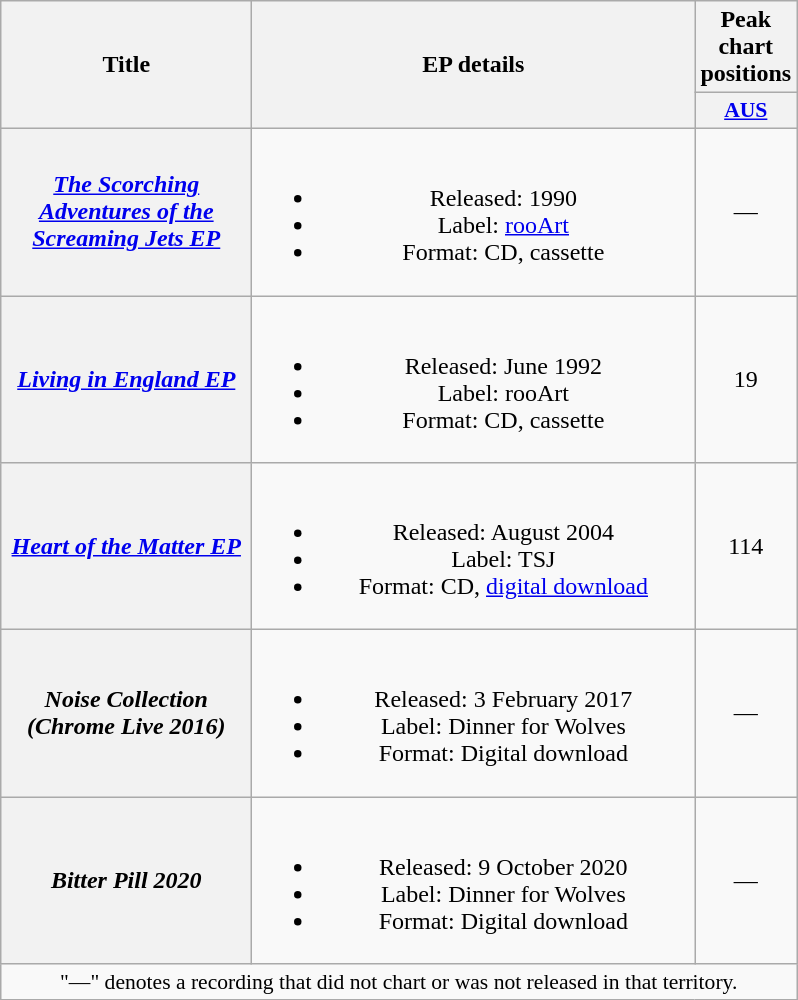<table class="wikitable plainrowheaders" style="text-align:center;" border="1">
<tr>
<th scope="col" rowspan="2" style="width:10em;">Title</th>
<th scope="col" rowspan="2" style="width:18em;">EP details</th>
<th scope="col" colspan="1">Peak chart positions</th>
</tr>
<tr>
<th scope="col" style="width:3em;font-size:90%;"><a href='#'>AUS</a><br></th>
</tr>
<tr>
<th scope="row"><em><a href='#'>The Scorching Adventures of the Screaming Jets EP</a></em></th>
<td><br><ul><li>Released: 1990</li><li>Label: <a href='#'>rooArt</a></li><li>Format: CD, cassette</li></ul></td>
<td>—</td>
</tr>
<tr>
<th scope="row"><em><a href='#'>Living in England EP</a></em></th>
<td><br><ul><li>Released: June 1992</li><li>Label: rooArt</li><li>Format: CD, cassette</li></ul></td>
<td>19</td>
</tr>
<tr>
<th scope="row"><em><a href='#'>Heart of the Matter EP</a></em></th>
<td><br><ul><li>Released: August 2004</li><li>Label: TSJ</li><li>Format: CD, <a href='#'>digital download</a></li></ul></td>
<td>114</td>
</tr>
<tr>
<th scope="row"><em>Noise Collection (Chrome Live 2016)</em></th>
<td><br><ul><li>Released: 3 February 2017 </li><li>Label: Dinner for Wolves</li><li>Format: Digital download</li></ul></td>
<td>—</td>
</tr>
<tr>
<th scope="row"><em>Bitter Pill 2020</em></th>
<td><br><ul><li>Released: 9 October 2020</li><li>Label: Dinner for Wolves</li><li>Format: Digital download</li></ul></td>
<td>—</td>
</tr>
<tr>
<td colspan="13" style="font-size:90%">"—" denotes a recording that did not chart or was not released in that territory.</td>
</tr>
</table>
